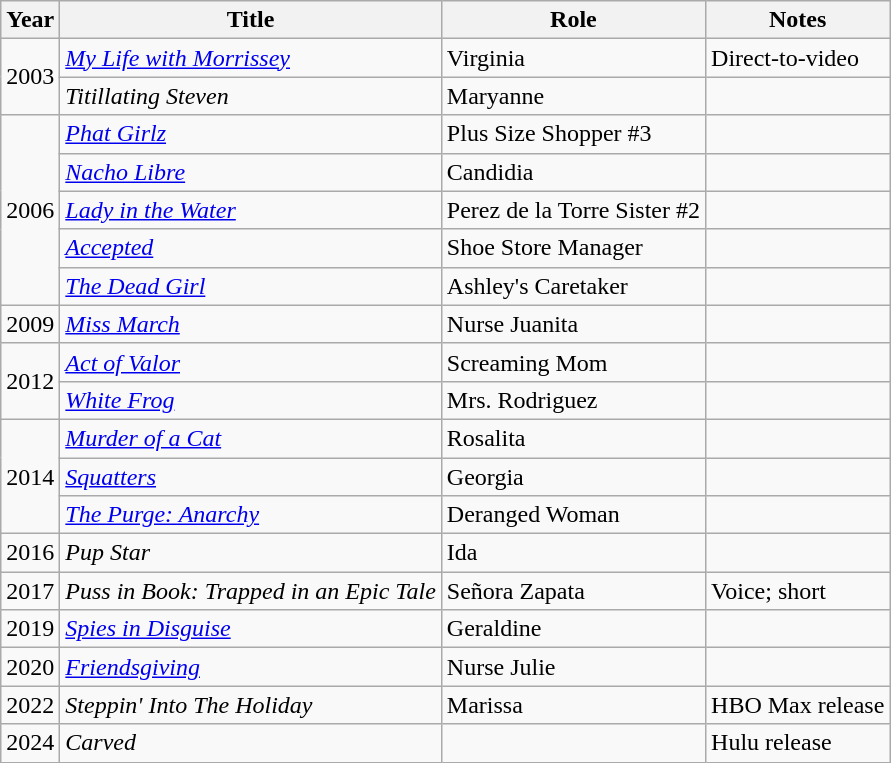<table class="wikitable sortable">
<tr>
<th>Year</th>
<th>Title</th>
<th>Role</th>
<th class="unsortable">Notes</th>
</tr>
<tr>
<td rowspan="2">2003</td>
<td><em><a href='#'>My Life with Morrissey</a></em></td>
<td>Virginia</td>
<td>Direct-to-video</td>
</tr>
<tr>
<td><em>Titillating Steven</em></td>
<td>Maryanne</td>
<td></td>
</tr>
<tr>
<td rowspan="5">2006</td>
<td><em><a href='#'>Phat Girlz</a></em></td>
<td>Plus Size Shopper #3</td>
<td></td>
</tr>
<tr>
<td><em><a href='#'>Nacho Libre</a></em></td>
<td>Candidia</td>
<td></td>
</tr>
<tr>
<td><em><a href='#'>Lady in the Water</a></em></td>
<td>Perez de la Torre Sister #2</td>
<td></td>
</tr>
<tr>
<td><em><a href='#'>Accepted</a></em></td>
<td>Shoe Store Manager</td>
<td></td>
</tr>
<tr>
<td><em><a href='#'>The Dead Girl</a></em></td>
<td>Ashley's Caretaker</td>
<td></td>
</tr>
<tr>
<td>2009</td>
<td><em><a href='#'>Miss March</a></em></td>
<td>Nurse Juanita</td>
<td></td>
</tr>
<tr>
<td rowspan="2">2012</td>
<td><em><a href='#'>Act of Valor</a></em></td>
<td>Screaming Mom</td>
<td></td>
</tr>
<tr>
<td><em><a href='#'>White Frog</a></em></td>
<td>Mrs. Rodriguez</td>
<td></td>
</tr>
<tr>
<td rowspan="3">2014</td>
<td><em><a href='#'>Murder of a Cat</a></em></td>
<td>Rosalita</td>
<td></td>
</tr>
<tr>
<td><a href='#'><em>Squatters</em></a></td>
<td>Georgia</td>
<td></td>
</tr>
<tr>
<td><em><a href='#'>The Purge: Anarchy</a></em></td>
<td>Deranged Woman</td>
<td></td>
</tr>
<tr>
<td>2016</td>
<td><em>Pup Star</em></td>
<td>Ida</td>
<td></td>
</tr>
<tr>
<td>2017</td>
<td><em>Puss in Book: Trapped in an Epic Tale</em></td>
<td>Señora Zapata</td>
<td>Voice; short</td>
</tr>
<tr>
<td>2019</td>
<td><em><a href='#'>Spies in Disguise</a></em></td>
<td>Geraldine</td>
<td></td>
</tr>
<tr>
<td>2020</td>
<td><em><a href='#'>Friendsgiving</a></em></td>
<td>Nurse Julie</td>
<td></td>
</tr>
<tr>
<td>2022</td>
<td><em>Steppin' Into The Holiday</em></td>
<td>Marissa</td>
<td>HBO Max release</td>
</tr>
<tr>
<td>2024</td>
<td><em>Carved</em></td>
<td></td>
<td>Hulu release</td>
</tr>
</table>
